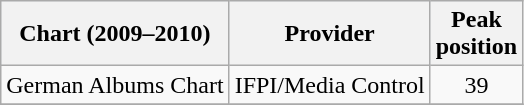<table class="wikitable sortable">
<tr style="background:#ebf5ff;">
<th align="left">Chart (2009–2010)</th>
<th align="left">Provider</th>
<th align="left">Peak<br>position</th>
</tr>
<tr>
<td align="left">German Albums Chart</td>
<td style="text-align:center;">IFPI/Media Control</td>
<td style="text-align:center;">39</td>
</tr>
<tr>
</tr>
</table>
